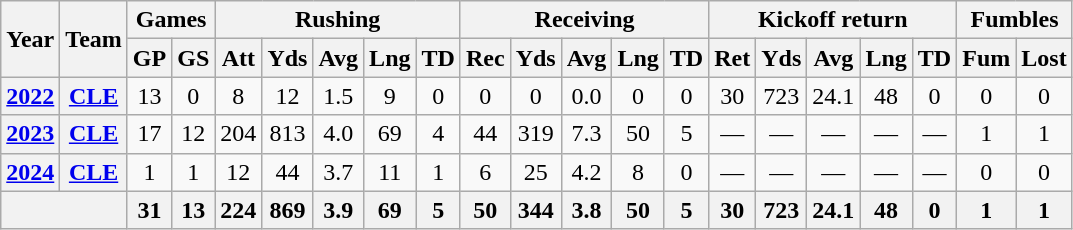<table class="wikitable" style="text-align:center;">
<tr>
<th rowspan="2">Year</th>
<th rowspan="2">Team</th>
<th colspan="2">Games</th>
<th colspan="5">Rushing</th>
<th colspan="5">Receiving</th>
<th colspan="5">Kickoff return</th>
<th colspan="2">Fumbles</th>
</tr>
<tr>
<th>GP</th>
<th>GS</th>
<th>Att</th>
<th>Yds</th>
<th>Avg</th>
<th>Lng</th>
<th>TD</th>
<th>Rec</th>
<th>Yds</th>
<th>Avg</th>
<th>Lng</th>
<th>TD</th>
<th>Ret</th>
<th>Yds</th>
<th>Avg</th>
<th>Lng</th>
<th>TD</th>
<th>Fum</th>
<th>Lost</th>
</tr>
<tr>
<th><a href='#'>2022</a></th>
<th><a href='#'>CLE</a></th>
<td>13</td>
<td>0</td>
<td>8</td>
<td>12</td>
<td>1.5</td>
<td>9</td>
<td>0</td>
<td>0</td>
<td>0</td>
<td>0.0</td>
<td>0</td>
<td>0</td>
<td>30</td>
<td>723</td>
<td>24.1</td>
<td>48</td>
<td>0</td>
<td>0</td>
<td>0</td>
</tr>
<tr>
<th><a href='#'>2023</a></th>
<th><a href='#'>CLE</a></th>
<td>17</td>
<td>12</td>
<td>204</td>
<td>813</td>
<td>4.0</td>
<td>69</td>
<td>4</td>
<td>44</td>
<td>319</td>
<td>7.3</td>
<td>50</td>
<td>5</td>
<td>—</td>
<td>—</td>
<td>—</td>
<td>—</td>
<td>—</td>
<td>1</td>
<td>1</td>
</tr>
<tr>
<th><a href='#'>2024</a></th>
<th><a href='#'>CLE</a></th>
<td>1</td>
<td>1</td>
<td>12</td>
<td>44</td>
<td>3.7</td>
<td>11</td>
<td>1</td>
<td>6</td>
<td>25</td>
<td>4.2</td>
<td>8</td>
<td>0</td>
<td>—</td>
<td>—</td>
<td>—</td>
<td>—</td>
<td>—</td>
<td>0</td>
<td>0</td>
</tr>
<tr>
<th colspan="2"></th>
<th>31</th>
<th>13</th>
<th>224</th>
<th>869</th>
<th>3.9</th>
<th>69</th>
<th>5</th>
<th>50</th>
<th>344</th>
<th>3.8</th>
<th>50</th>
<th>5</th>
<th>30</th>
<th>723</th>
<th>24.1</th>
<th>48</th>
<th>0</th>
<th>1</th>
<th>1</th>
</tr>
</table>
